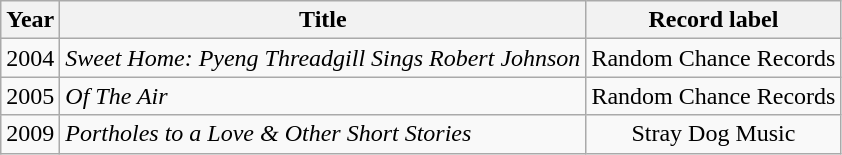<table class="wikitable sortable">
<tr>
<th>Year</th>
<th>Title</th>
<th>Record label</th>
</tr>
<tr>
<td>2004</td>
<td><em>Sweet Home: Pyeng Threadgill Sings Robert Johnson</em></td>
<td style="text-align:center;">Random Chance Records</td>
</tr>
<tr>
<td>2005</td>
<td><em>Of The Air</em></td>
<td style="text-align:center;">Random Chance Records</td>
</tr>
<tr>
<td>2009</td>
<td><em>Portholes to a Love & Other Short Stories</em></td>
<td style="text-align:center;">Stray Dog Music</td>
</tr>
</table>
